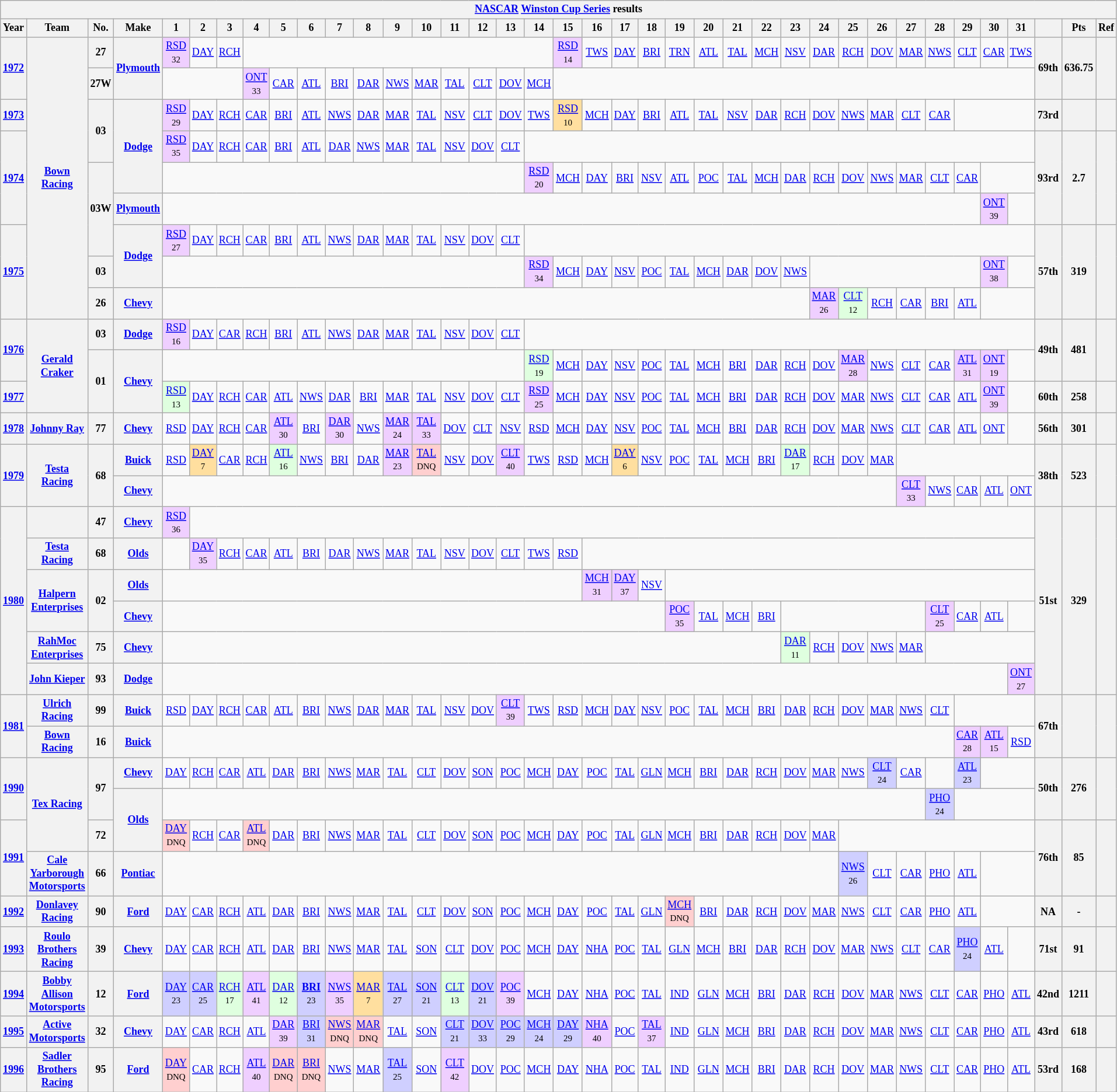<table class="wikitable" style="text-align:center; font-size:75%">
<tr>
<th colspan=45><a href='#'>NASCAR</a> <a href='#'>Winston Cup Series</a> results</th>
</tr>
<tr>
<th>Year</th>
<th>Team</th>
<th>No.</th>
<th>Make</th>
<th>1</th>
<th>2</th>
<th>3</th>
<th>4</th>
<th>5</th>
<th>6</th>
<th>7</th>
<th>8</th>
<th>9</th>
<th>10</th>
<th>11</th>
<th>12</th>
<th>13</th>
<th>14</th>
<th>15</th>
<th>16</th>
<th>17</th>
<th>18</th>
<th>19</th>
<th>20</th>
<th>21</th>
<th>22</th>
<th>23</th>
<th>24</th>
<th>25</th>
<th>26</th>
<th>27</th>
<th>28</th>
<th>29</th>
<th>30</th>
<th>31</th>
<th></th>
<th>Pts</th>
<th>Ref</th>
</tr>
<tr>
<th rowspan=2><a href='#'>1972</a></th>
<th rowspan=9><a href='#'>Bown Racing</a></th>
<th>27</th>
<th rowspan=2><a href='#'>Plymouth</a></th>
<td style="background:#EFCFFF;"><a href='#'>RSD</a><br><small>32</small></td>
<td><a href='#'>DAY</a></td>
<td><a href='#'>RCH</a></td>
<td colspan=11></td>
<td style="background:#EFCFFF;"><a href='#'>RSD</a><br><small>14</small></td>
<td><a href='#'>TWS</a></td>
<td><a href='#'>DAY</a></td>
<td><a href='#'>BRI</a></td>
<td><a href='#'>TRN</a></td>
<td><a href='#'>ATL</a></td>
<td><a href='#'>TAL</a></td>
<td><a href='#'>MCH</a></td>
<td><a href='#'>NSV</a></td>
<td><a href='#'>DAR</a></td>
<td><a href='#'>RCH</a></td>
<td><a href='#'>DOV</a></td>
<td><a href='#'>MAR</a></td>
<td><a href='#'>NWS</a></td>
<td><a href='#'>CLT</a></td>
<td><a href='#'>CAR</a></td>
<td><a href='#'>TWS</a></td>
<th rowspan=2>69th</th>
<th rowspan=2>636.75</th>
<th rowspan=2></th>
</tr>
<tr>
<th>27W</th>
<td colspan=3></td>
<td style="background:#EFCFFF;"><a href='#'>ONT</a><br><small>33</small></td>
<td><a href='#'>CAR</a></td>
<td><a href='#'>ATL</a></td>
<td><a href='#'>BRI</a></td>
<td><a href='#'>DAR</a></td>
<td><a href='#'>NWS</a></td>
<td><a href='#'>MAR</a></td>
<td><a href='#'>TAL</a></td>
<td><a href='#'>CLT</a></td>
<td><a href='#'>DOV</a></td>
<td><a href='#'>MCH</a></td>
<td colspan=17></td>
</tr>
<tr>
<th><a href='#'>1973</a></th>
<th rowspan=2>03</th>
<th rowspan=3><a href='#'>Dodge</a></th>
<td style="background:#EFCFFF;"><a href='#'>RSD</a><br><small>29</small></td>
<td><a href='#'>DAY</a></td>
<td><a href='#'>RCH</a></td>
<td><a href='#'>CAR</a></td>
<td><a href='#'>BRI</a></td>
<td><a href='#'>ATL</a></td>
<td><a href='#'>NWS</a></td>
<td><a href='#'>DAR</a></td>
<td><a href='#'>MAR</a></td>
<td><a href='#'>TAL</a></td>
<td><a href='#'>NSV</a></td>
<td><a href='#'>CLT</a></td>
<td><a href='#'>DOV</a></td>
<td><a href='#'>TWS</a></td>
<td style="background:#FFDF9F;"><a href='#'>RSD</a><br><small>10</small></td>
<td><a href='#'>MCH</a></td>
<td><a href='#'>DAY</a></td>
<td><a href='#'>BRI</a></td>
<td><a href='#'>ATL</a></td>
<td><a href='#'>TAL</a></td>
<td><a href='#'>NSV</a></td>
<td><a href='#'>DAR</a></td>
<td><a href='#'>RCH</a></td>
<td><a href='#'>DOV</a></td>
<td><a href='#'>NWS</a></td>
<td><a href='#'>MAR</a></td>
<td><a href='#'>CLT</a></td>
<td><a href='#'>CAR</a></td>
<td colspan=3></td>
<th>73rd</th>
<th></th>
<th></th>
</tr>
<tr>
<th rowspan=3><a href='#'>1974</a></th>
<td style="background:#EFCFFF;"><a href='#'>RSD</a><br><small>35</small></td>
<td><a href='#'>DAY</a></td>
<td><a href='#'>RCH</a></td>
<td><a href='#'>CAR</a></td>
<td><a href='#'>BRI</a></td>
<td><a href='#'>ATL</a></td>
<td><a href='#'>DAR</a></td>
<td><a href='#'>NWS</a></td>
<td><a href='#'>MAR</a></td>
<td><a href='#'>TAL</a></td>
<td><a href='#'>NSV</a></td>
<td><a href='#'>DOV</a></td>
<td><a href='#'>CLT</a></td>
<td colspan=18></td>
<th rowspan=3>93rd</th>
<th rowspan=3>2.7</th>
<th rowspan=3></th>
</tr>
<tr>
<th rowspan=3>03W</th>
<td colspan=13></td>
<td style="background:#EFCFFF;"><a href='#'>RSD</a><br><small>20</small></td>
<td><a href='#'>MCH</a></td>
<td><a href='#'>DAY</a></td>
<td><a href='#'>BRI</a></td>
<td><a href='#'>NSV</a></td>
<td><a href='#'>ATL</a></td>
<td><a href='#'>POC</a></td>
<td><a href='#'>TAL</a></td>
<td><a href='#'>MCH</a></td>
<td><a href='#'>DAR</a></td>
<td><a href='#'>RCH</a></td>
<td><a href='#'>DOV</a></td>
<td><a href='#'>NWS</a></td>
<td><a href='#'>MAR</a></td>
<td><a href='#'>CLT</a></td>
<td><a href='#'>CAR</a></td>
<td colspan=2></td>
</tr>
<tr>
<th><a href='#'>Plymouth</a></th>
<td colspan=29></td>
<td style="background:#EFCFFF;"><a href='#'>ONT</a><br><small>39</small></td>
<td></td>
</tr>
<tr>
<th rowspan=3><a href='#'>1975</a></th>
<th rowspan=2><a href='#'>Dodge</a></th>
<td style="background:#EFCFFF;"><a href='#'>RSD</a><br><small>27</small></td>
<td><a href='#'>DAY</a></td>
<td><a href='#'>RCH</a></td>
<td><a href='#'>CAR</a></td>
<td><a href='#'>BRI</a></td>
<td><a href='#'>ATL</a></td>
<td><a href='#'>NWS</a></td>
<td><a href='#'>DAR</a></td>
<td><a href='#'>MAR</a></td>
<td><a href='#'>TAL</a></td>
<td><a href='#'>NSV</a></td>
<td><a href='#'>DOV</a></td>
<td><a href='#'>CLT</a></td>
<td colspan=18></td>
<th rowspan=3>57th</th>
<th rowspan=3>319</th>
<th rowspan=3></th>
</tr>
<tr>
<th>03</th>
<td colspan=13></td>
<td style="background:#EFCFFF;"><a href='#'>RSD</a><br><small>34</small></td>
<td><a href='#'>MCH</a></td>
<td><a href='#'>DAY</a></td>
<td><a href='#'>NSV</a></td>
<td><a href='#'>POC</a></td>
<td><a href='#'>TAL</a></td>
<td><a href='#'>MCH</a></td>
<td><a href='#'>DAR</a></td>
<td><a href='#'>DOV</a></td>
<td><a href='#'>NWS</a></td>
<td colspan=6></td>
<td style="background:#EFCFFF;"><a href='#'>ONT</a><br><small>38</small></td>
<td></td>
</tr>
<tr>
<th>26</th>
<th><a href='#'>Chevy</a></th>
<td colspan=23></td>
<td style="background:#EFCFFF;"><a href='#'>MAR</a><br><small>26</small></td>
<td style="background:#DFFFDF;"><a href='#'>CLT</a><br><small>12</small></td>
<td><a href='#'>RCH</a></td>
<td><a href='#'>CAR</a></td>
<td><a href='#'>BRI</a></td>
<td><a href='#'>ATL</a></td>
<td colspan=2></td>
</tr>
<tr>
<th rowspan=2><a href='#'>1976</a></th>
<th rowspan=3><a href='#'>Gerald Craker</a></th>
<th>03</th>
<th><a href='#'>Dodge</a></th>
<td style="background:#EFCFFF;"><a href='#'>RSD</a><br><small>16</small></td>
<td><a href='#'>DAY</a></td>
<td><a href='#'>CAR</a></td>
<td><a href='#'>RCH</a></td>
<td><a href='#'>BRI</a></td>
<td><a href='#'>ATL</a></td>
<td><a href='#'>NWS</a></td>
<td><a href='#'>DAR</a></td>
<td><a href='#'>MAR</a></td>
<td><a href='#'>TAL</a></td>
<td><a href='#'>NSV</a></td>
<td><a href='#'>DOV</a></td>
<td><a href='#'>CLT</a></td>
<td colspan=18></td>
<th rowspan=2>49th</th>
<th rowspan=2>481</th>
<th rowspan=2></th>
</tr>
<tr>
<th rowspan=2>01</th>
<th rowspan=2><a href='#'>Chevy</a></th>
<td colspan=13></td>
<td style="background:#DFFFDF;"><a href='#'>RSD</a><br><small>19</small></td>
<td><a href='#'>MCH</a></td>
<td><a href='#'>DAY</a></td>
<td><a href='#'>NSV</a></td>
<td><a href='#'>POC</a></td>
<td><a href='#'>TAL</a></td>
<td><a href='#'>MCH</a></td>
<td><a href='#'>BRI</a></td>
<td><a href='#'>DAR</a></td>
<td><a href='#'>RCH</a></td>
<td><a href='#'>DOV</a></td>
<td style="background:#EFCFFF;"><a href='#'>MAR</a><br><small>28</small></td>
<td><a href='#'>NWS</a></td>
<td><a href='#'>CLT</a></td>
<td><a href='#'>CAR</a></td>
<td style="background:#EFCFFF;"><a href='#'>ATL</a><br><small>31</small></td>
<td style="background:#EFCFFF;"><a href='#'>ONT</a><br><small>19</small></td>
<td></td>
</tr>
<tr>
<th><a href='#'>1977</a></th>
<td style="background:#DFFFDF;"><a href='#'>RSD</a><br><small>13</small></td>
<td><a href='#'>DAY</a></td>
<td><a href='#'>RCH</a></td>
<td><a href='#'>CAR</a></td>
<td><a href='#'>ATL</a></td>
<td><a href='#'>NWS</a></td>
<td><a href='#'>DAR</a></td>
<td><a href='#'>BRI</a></td>
<td><a href='#'>MAR</a></td>
<td><a href='#'>TAL</a></td>
<td><a href='#'>NSV</a></td>
<td><a href='#'>DOV</a></td>
<td><a href='#'>CLT</a></td>
<td style="background:#EFCFFF;"><a href='#'>RSD</a><br><small>25</small></td>
<td><a href='#'>MCH</a></td>
<td><a href='#'>DAY</a></td>
<td><a href='#'>NSV</a></td>
<td><a href='#'>POC</a></td>
<td><a href='#'>TAL</a></td>
<td><a href='#'>MCH</a></td>
<td><a href='#'>BRI</a></td>
<td><a href='#'>DAR</a></td>
<td><a href='#'>RCH</a></td>
<td><a href='#'>DOV</a></td>
<td><a href='#'>MAR</a></td>
<td><a href='#'>NWS</a></td>
<td><a href='#'>CLT</a></td>
<td><a href='#'>CAR</a></td>
<td><a href='#'>ATL</a></td>
<td style="background:#EFCFFF;"><a href='#'>ONT</a><br><small>39</small></td>
<td></td>
<th>60th</th>
<th>258</th>
<th></th>
</tr>
<tr>
<th><a href='#'>1978</a></th>
<th><a href='#'>Johnny Ray</a></th>
<th>77</th>
<th><a href='#'>Chevy</a></th>
<td><a href='#'>RSD</a></td>
<td><a href='#'>DAY</a></td>
<td><a href='#'>RCH</a></td>
<td><a href='#'>CAR</a></td>
<td style="background:#EFCFFF;"><a href='#'>ATL</a><br><small>30</small></td>
<td><a href='#'>BRI</a></td>
<td style="background:#EFCFFF;"><a href='#'>DAR</a><br><small>30</small></td>
<td><a href='#'>NWS</a></td>
<td style="background:#EFCFFF;"><a href='#'>MAR</a><br><small>24</small></td>
<td style="background:#EFCFFF;"><a href='#'>TAL</a><br><small>33</small></td>
<td><a href='#'>DOV</a></td>
<td><a href='#'>CLT</a></td>
<td><a href='#'>NSV</a></td>
<td><a href='#'>RSD</a></td>
<td><a href='#'>MCH</a></td>
<td><a href='#'>DAY</a></td>
<td><a href='#'>NSV</a></td>
<td><a href='#'>POC</a></td>
<td><a href='#'>TAL</a></td>
<td><a href='#'>MCH</a></td>
<td><a href='#'>BRI</a></td>
<td><a href='#'>DAR</a></td>
<td><a href='#'>RCH</a></td>
<td><a href='#'>DOV</a></td>
<td><a href='#'>MAR</a></td>
<td><a href='#'>NWS</a></td>
<td><a href='#'>CLT</a></td>
<td><a href='#'>CAR</a></td>
<td><a href='#'>ATL</a></td>
<td><a href='#'>ONT</a></td>
<td></td>
<th>56th</th>
<th>301</th>
<th></th>
</tr>
<tr>
<th rowspan=2><a href='#'>1979</a></th>
<th rowspan=2><a href='#'>Testa Racing</a></th>
<th rowspan=2>68</th>
<th><a href='#'>Buick</a></th>
<td><a href='#'>RSD</a></td>
<td style="background:#FFDF9F;"><a href='#'>DAY</a><br><small>7</small></td>
<td><a href='#'>CAR</a></td>
<td><a href='#'>RCH</a></td>
<td style="background:#DFFFDF;"><a href='#'>ATL</a><br><small>16</small></td>
<td><a href='#'>NWS</a></td>
<td><a href='#'>BRI</a></td>
<td><a href='#'>DAR</a></td>
<td style="background:#EFCFFF;"><a href='#'>MAR</a><br><small>23</small></td>
<td style="background:#FFCFCF;"><a href='#'>TAL</a><br><small>DNQ</small></td>
<td><a href='#'>NSV</a></td>
<td><a href='#'>DOV</a></td>
<td style="background:#EFCFFF;"><a href='#'>CLT</a><br><small>40</small></td>
<td><a href='#'>TWS</a></td>
<td><a href='#'>RSD</a></td>
<td><a href='#'>MCH</a></td>
<td style="background:#FFDF9F;"><a href='#'>DAY</a><br><small>6</small></td>
<td><a href='#'>NSV</a></td>
<td><a href='#'>POC</a></td>
<td><a href='#'>TAL</a></td>
<td><a href='#'>MCH</a></td>
<td><a href='#'>BRI</a></td>
<td style="background:#DFFFDF;"><a href='#'>DAR</a><br><small>17</small></td>
<td><a href='#'>RCH</a></td>
<td><a href='#'>DOV</a></td>
<td><a href='#'>MAR</a></td>
<td colspan=5></td>
<th rowspan=2>38th</th>
<th rowspan=2>523</th>
<th rowspan=2></th>
</tr>
<tr>
<th><a href='#'>Chevy</a></th>
<td colspan=26></td>
<td style="background:#EFCFFF;"><a href='#'>CLT</a><br><small>33</small></td>
<td><a href='#'>NWS</a></td>
<td><a href='#'>CAR</a></td>
<td><a href='#'>ATL</a></td>
<td><a href='#'>ONT</a></td>
</tr>
<tr>
<th rowspan=6><a href='#'>1980</a></th>
<th></th>
<th>47</th>
<th><a href='#'>Chevy</a></th>
<td style="background:#EFCFFF;"><a href='#'>RSD</a><br><small>36</small></td>
<td colspan=30></td>
<th rowspan=6>51st</th>
<th rowspan=6>329</th>
<th rowspan=6></th>
</tr>
<tr>
<th><a href='#'>Testa Racing</a></th>
<th>68</th>
<th><a href='#'>Olds</a></th>
<td></td>
<td style="background:#EFCFFF;"><a href='#'>DAY</a><br><small>35</small></td>
<td><a href='#'>RCH</a></td>
<td><a href='#'>CAR</a></td>
<td><a href='#'>ATL</a></td>
<td><a href='#'>BRI</a></td>
<td><a href='#'>DAR</a></td>
<td><a href='#'>NWS</a></td>
<td><a href='#'>MAR</a></td>
<td><a href='#'>TAL</a></td>
<td><a href='#'>NSV</a></td>
<td><a href='#'>DOV</a></td>
<td><a href='#'>CLT</a></td>
<td><a href='#'>TWS</a></td>
<td><a href='#'>RSD</a></td>
<td colspan=16></td>
</tr>
<tr>
<th rowspan=2><a href='#'>Halpern Enterprises</a></th>
<th rowspan=2>02</th>
<th><a href='#'>Olds</a></th>
<td colspan=15></td>
<td style="background:#EFCFFF;"><a href='#'>MCH</a><br><small>31</small></td>
<td style="background:#EFCFFF;"><a href='#'>DAY</a><br><small>37</small></td>
<td><a href='#'>NSV</a></td>
</tr>
<tr>
<th><a href='#'>Chevy</a></th>
<td colspan=18></td>
<td style="background:#EFCFFF;"><a href='#'>POC</a><br><small>35</small></td>
<td><a href='#'>TAL</a></td>
<td><a href='#'>MCH</a></td>
<td><a href='#'>BRI</a></td>
<td colspan=5></td>
<td style="background:#EFCFFF;"><a href='#'>CLT</a><br><small>25</small></td>
<td><a href='#'>CAR</a></td>
<td><a href='#'>ATL</a></td>
<td></td>
</tr>
<tr>
<th><a href='#'>RahMoc Enterprises</a></th>
<th>75</th>
<th><a href='#'>Chevy</a></th>
<td colspan=22></td>
<td style="background:#DFFFDF;"><a href='#'>DAR</a><br><small>11</small></td>
<td><a href='#'>RCH</a></td>
<td><a href='#'>DOV</a></td>
<td><a href='#'>NWS</a></td>
<td><a href='#'>MAR</a></td>
<td colspan=4></td>
</tr>
<tr>
<th><a href='#'>John Kieper</a></th>
<th>93</th>
<th><a href='#'>Dodge</a></th>
<td colspan=30></td>
<td style="background:#EFCFFF;"><a href='#'>ONT</a><br><small>27</small></td>
</tr>
<tr>
<th rowspan=2><a href='#'>1981</a></th>
<th><a href='#'>Ulrich Racing</a></th>
<th>99</th>
<th><a href='#'>Buick</a></th>
<td><a href='#'>RSD</a></td>
<td><a href='#'>DAY</a></td>
<td><a href='#'>RCH</a></td>
<td><a href='#'>CAR</a></td>
<td><a href='#'>ATL</a></td>
<td><a href='#'>BRI</a></td>
<td><a href='#'>NWS</a></td>
<td><a href='#'>DAR</a></td>
<td><a href='#'>MAR</a></td>
<td><a href='#'>TAL</a></td>
<td><a href='#'>NSV</a></td>
<td><a href='#'>DOV</a></td>
<td style="background:#EFCFFF;"><a href='#'>CLT</a><br><small>39</small></td>
<td><a href='#'>TWS</a></td>
<td><a href='#'>RSD</a></td>
<td><a href='#'>MCH</a></td>
<td><a href='#'>DAY</a></td>
<td><a href='#'>NSV</a></td>
<td><a href='#'>POC</a></td>
<td><a href='#'>TAL</a></td>
<td><a href='#'>MCH</a></td>
<td><a href='#'>BRI</a></td>
<td><a href='#'>DAR</a></td>
<td><a href='#'>RCH</a></td>
<td><a href='#'>DOV</a></td>
<td><a href='#'>MAR</a></td>
<td><a href='#'>NWS</a></td>
<td><a href='#'>CLT</a></td>
<td colspan=3></td>
<th rowspan=2>67th</th>
<th rowspan=2></th>
<th rowspan=2></th>
</tr>
<tr>
<th><a href='#'>Bown Racing</a></th>
<th>16</th>
<th><a href='#'>Buick</a></th>
<td colspan=28></td>
<td style="background:#EFCFFF;"><a href='#'>CAR</a><br><small>28</small></td>
<td style="background:#EFCFFF;"><a href='#'>ATL</a><br><small>15</small></td>
<td><a href='#'>RSD</a></td>
</tr>
<tr>
<th rowspan=2><a href='#'>1990</a></th>
<th rowspan=3><a href='#'>Tex Racing</a></th>
<th rowspan=2>97</th>
<th><a href='#'>Chevy</a></th>
<td><a href='#'>DAY</a></td>
<td><a href='#'>RCH</a></td>
<td><a href='#'>CAR</a></td>
<td><a href='#'>ATL</a></td>
<td><a href='#'>DAR</a></td>
<td><a href='#'>BRI</a></td>
<td><a href='#'>NWS</a></td>
<td><a href='#'>MAR</a></td>
<td><a href='#'>TAL</a></td>
<td><a href='#'>CLT</a></td>
<td><a href='#'>DOV</a></td>
<td><a href='#'>SON</a></td>
<td><a href='#'>POC</a></td>
<td><a href='#'>MCH</a></td>
<td><a href='#'>DAY</a></td>
<td><a href='#'>POC</a></td>
<td><a href='#'>TAL</a></td>
<td><a href='#'>GLN</a></td>
<td><a href='#'>MCH</a></td>
<td><a href='#'>BRI</a></td>
<td><a href='#'>DAR</a></td>
<td><a href='#'>RCH</a></td>
<td><a href='#'>DOV</a></td>
<td><a href='#'>MAR</a></td>
<td><a href='#'>NWS</a></td>
<td style="background:#CFCFFF;"><a href='#'>CLT</a><br><small>24</small></td>
<td><a href='#'>CAR</a></td>
<td></td>
<td style="background:#CFCFFF;"><a href='#'>ATL</a><br><small>23</small></td>
<td colspan=2></td>
<th rowspan=2>50th</th>
<th rowspan=2>276</th>
<th rowspan=2></th>
</tr>
<tr>
<th rowspan=2><a href='#'>Olds</a></th>
<td colspan=27></td>
<td style="background:#CFCFFF;"><a href='#'>PHO</a><br><small>24</small></td>
<td colspan=3></td>
</tr>
<tr>
<th rowspan=2><a href='#'>1991</a></th>
<th>72</th>
<td style="background:#FFCFCF;"><a href='#'>DAY</a><br><small>DNQ</small></td>
<td><a href='#'>RCH</a></td>
<td><a href='#'>CAR</a></td>
<td style="background:#FFCFCF;"><a href='#'>ATL</a><br><small>DNQ</small></td>
<td><a href='#'>DAR</a></td>
<td><a href='#'>BRI</a></td>
<td><a href='#'>NWS</a></td>
<td><a href='#'>MAR</a></td>
<td><a href='#'>TAL</a></td>
<td><a href='#'>CLT</a></td>
<td><a href='#'>DOV</a></td>
<td><a href='#'>SON</a></td>
<td><a href='#'>POC</a></td>
<td><a href='#'>MCH</a></td>
<td><a href='#'>DAY</a></td>
<td><a href='#'>POC</a></td>
<td><a href='#'>TAL</a></td>
<td><a href='#'>GLN</a></td>
<td><a href='#'>MCH</a></td>
<td><a href='#'>BRI</a></td>
<td><a href='#'>DAR</a></td>
<td><a href='#'>RCH</a></td>
<td><a href='#'>DOV</a></td>
<td><a href='#'>MAR</a></td>
<td colspan=7></td>
<th rowspan=2>76th</th>
<th rowspan=2>85</th>
<th rowspan=2></th>
</tr>
<tr>
<th><a href='#'>Cale Yarborough Motorsports</a></th>
<th>66</th>
<th><a href='#'>Pontiac</a></th>
<td colspan=24></td>
<td style="background:#CFCFFF;"><a href='#'>NWS</a><br><small>26</small></td>
<td><a href='#'>CLT</a></td>
<td><a href='#'>CAR</a></td>
<td><a href='#'>PHO</a></td>
<td><a href='#'>ATL</a></td>
<td colspan=2></td>
</tr>
<tr>
<th><a href='#'>1992</a></th>
<th><a href='#'>Donlavey Racing</a></th>
<th>90</th>
<th><a href='#'>Ford</a></th>
<td><a href='#'>DAY</a></td>
<td><a href='#'>CAR</a></td>
<td><a href='#'>RCH</a></td>
<td><a href='#'>ATL</a></td>
<td><a href='#'>DAR</a></td>
<td><a href='#'>BRI</a></td>
<td><a href='#'>NWS</a></td>
<td><a href='#'>MAR</a></td>
<td><a href='#'>TAL</a></td>
<td><a href='#'>CLT</a></td>
<td><a href='#'>DOV</a></td>
<td><a href='#'>SON</a></td>
<td><a href='#'>POC</a></td>
<td><a href='#'>MCH</a></td>
<td><a href='#'>DAY</a></td>
<td><a href='#'>POC</a></td>
<td><a href='#'>TAL</a></td>
<td><a href='#'>GLN</a></td>
<td style="background:#FFCFCF;"><a href='#'>MCH</a><br><small>DNQ</small></td>
<td><a href='#'>BRI</a></td>
<td><a href='#'>DAR</a></td>
<td><a href='#'>RCH</a></td>
<td><a href='#'>DOV</a></td>
<td><a href='#'>MAR</a></td>
<td><a href='#'>NWS</a></td>
<td><a href='#'>CLT</a></td>
<td><a href='#'>CAR</a></td>
<td><a href='#'>PHO</a></td>
<td><a href='#'>ATL</a></td>
<td colspan=2></td>
<th>NA</th>
<th>-</th>
<th></th>
</tr>
<tr>
<th><a href='#'>1993</a></th>
<th><a href='#'>Roulo Brothers Racing</a></th>
<th>39</th>
<th><a href='#'>Chevy</a></th>
<td><a href='#'>DAY</a></td>
<td><a href='#'>CAR</a></td>
<td><a href='#'>RCH</a></td>
<td><a href='#'>ATL</a></td>
<td><a href='#'>DAR</a></td>
<td><a href='#'>BRI</a></td>
<td><a href='#'>NWS</a></td>
<td><a href='#'>MAR</a></td>
<td><a href='#'>TAL</a></td>
<td><a href='#'>SON</a></td>
<td><a href='#'>CLT</a></td>
<td><a href='#'>DOV</a></td>
<td><a href='#'>POC</a></td>
<td><a href='#'>MCH</a></td>
<td><a href='#'>DAY</a></td>
<td><a href='#'>NHA</a></td>
<td><a href='#'>POC</a></td>
<td><a href='#'>TAL</a></td>
<td><a href='#'>GLN</a></td>
<td><a href='#'>MCH</a></td>
<td><a href='#'>BRI</a></td>
<td><a href='#'>DAR</a></td>
<td><a href='#'>RCH</a></td>
<td><a href='#'>DOV</a></td>
<td><a href='#'>MAR</a></td>
<td><a href='#'>NWS</a></td>
<td><a href='#'>CLT</a></td>
<td><a href='#'>CAR</a></td>
<td style="background:#CFCFFF;"><a href='#'>PHO</a><br><small>24</small></td>
<td><a href='#'>ATL</a></td>
<td></td>
<th>71st</th>
<th>91</th>
<th></th>
</tr>
<tr>
<th><a href='#'>1994</a></th>
<th><a href='#'>Bobby Allison Motorsports</a></th>
<th>12</th>
<th><a href='#'>Ford</a></th>
<td style="background:#CFCFFF;"><a href='#'>DAY</a><br><small>23</small></td>
<td style="background:#CFCFFF;"><a href='#'>CAR</a><br><small>25</small></td>
<td style="background:#DFFFDF;"><a href='#'>RCH</a><br><small>17</small></td>
<td style="background:#EFCFFF;"><a href='#'>ATL</a><br><small>41</small></td>
<td style="background:#DFFFDF;"><a href='#'>DAR</a><br><small>12</small></td>
<td style="background:#CFCFFF;"><strong><a href='#'>BRI</a></strong><br><small>23</small></td>
<td style="background:#EFCFFF;"><a href='#'>NWS</a><br><small>35</small></td>
<td style="background:#FFDF9F;"><a href='#'>MAR</a><br><small>7</small></td>
<td style="background:#CFCFFF;"><a href='#'>TAL</a><br><small>27</small></td>
<td style="background:#CFCFFF;"><a href='#'>SON</a><br><small>21</small></td>
<td style="background:#DFFFDF;"><a href='#'>CLT</a><br><small>13</small></td>
<td style="background:#CFCFFF;"><a href='#'>DOV</a><br><small>21</small></td>
<td style="background:#EFCFFF;"><a href='#'>POC</a><br><small>39</small></td>
<td><a href='#'>MCH</a></td>
<td><a href='#'>DAY</a></td>
<td><a href='#'>NHA</a></td>
<td><a href='#'>POC</a></td>
<td><a href='#'>TAL</a></td>
<td><a href='#'>IND</a></td>
<td><a href='#'>GLN</a></td>
<td><a href='#'>MCH</a></td>
<td><a href='#'>BRI</a></td>
<td><a href='#'>DAR</a></td>
<td><a href='#'>RCH</a></td>
<td><a href='#'>DOV</a></td>
<td><a href='#'>MAR</a></td>
<td><a href='#'>NWS</a></td>
<td><a href='#'>CLT</a></td>
<td><a href='#'>CAR</a></td>
<td><a href='#'>PHO</a></td>
<td><a href='#'>ATL</a></td>
<th>42nd</th>
<th>1211</th>
<th></th>
</tr>
<tr>
<th><a href='#'>1995</a></th>
<th><a href='#'>Active Motorsports</a></th>
<th>32</th>
<th><a href='#'>Chevy</a></th>
<td><a href='#'>DAY</a></td>
<td><a href='#'>CAR</a></td>
<td><a href='#'>RCH</a></td>
<td><a href='#'>ATL</a></td>
<td style="background:#EFCFFF;"><a href='#'>DAR</a><br><small>39</small></td>
<td style="background:#CFCFFF;"><a href='#'>BRI</a><br><small>31</small></td>
<td style="background:#FFCFCF;"><a href='#'>NWS</a><br><small>DNQ</small></td>
<td style="background:#FFCFCF;"><a href='#'>MAR</a><br><small>DNQ</small></td>
<td><a href='#'>TAL</a></td>
<td><a href='#'>SON</a></td>
<td style="background:#CFCFFF;"><a href='#'>CLT</a><br><small>21</small></td>
<td style="background:#CFCFFF;"><a href='#'>DOV</a><br><small>33</small></td>
<td style="background:#CFCFFF;"><a href='#'>POC</a><br><small>29</small></td>
<td style="background:#CFCFFF;"><a href='#'>MCH</a><br><small>24</small></td>
<td style="background:#CFCFFF;"><a href='#'>DAY</a><br><small>29</small></td>
<td style="background:#EFCFFF;"><a href='#'>NHA</a><br><small>40</small></td>
<td><a href='#'>POC</a></td>
<td style="background:#EFCFFF;"><a href='#'>TAL</a><br><small>37</small></td>
<td><a href='#'>IND</a></td>
<td><a href='#'>GLN</a></td>
<td><a href='#'>MCH</a></td>
<td><a href='#'>BRI</a></td>
<td><a href='#'>DAR</a></td>
<td><a href='#'>RCH</a></td>
<td><a href='#'>DOV</a></td>
<td><a href='#'>MAR</a></td>
<td><a href='#'>NWS</a></td>
<td><a href='#'>CLT</a></td>
<td><a href='#'>CAR</a></td>
<td><a href='#'>PHO</a></td>
<td><a href='#'>ATL</a></td>
<th>43rd</th>
<th>618</th>
<th></th>
</tr>
<tr>
<th><a href='#'>1996</a></th>
<th><a href='#'>Sadler Brothers Racing</a></th>
<th>95</th>
<th><a href='#'>Ford</a></th>
<td style="background:#FFCFCF;"><a href='#'>DAY</a><br><small>DNQ</small></td>
<td><a href='#'>CAR</a></td>
<td><a href='#'>RCH</a></td>
<td style="background:#EFCFFF;"><a href='#'>ATL</a><br><small>40</small></td>
<td style="background:#FFCFCF;"><a href='#'>DAR</a><br><small>DNQ</small></td>
<td style="background:#FFCFCF;"><a href='#'>BRI</a><br><small>DNQ</small></td>
<td><a href='#'>NWS</a></td>
<td><a href='#'>MAR</a></td>
<td style="background:#CFCFFF;"><a href='#'>TAL</a><br><small>25</small></td>
<td><a href='#'>SON</a></td>
<td style="background:#EFCFFF;"><a href='#'>CLT</a><br><small>42</small></td>
<td><a href='#'>DOV</a></td>
<td><a href='#'>POC</a></td>
<td><a href='#'>MCH</a></td>
<td><a href='#'>DAY</a></td>
<td><a href='#'>NHA</a></td>
<td><a href='#'>POC</a></td>
<td><a href='#'>TAL</a></td>
<td><a href='#'>IND</a></td>
<td><a href='#'>GLN</a></td>
<td><a href='#'>MCH</a></td>
<td><a href='#'>BRI</a></td>
<td><a href='#'>DAR</a></td>
<td><a href='#'>RCH</a></td>
<td><a href='#'>DOV</a></td>
<td><a href='#'>MAR</a></td>
<td><a href='#'>NWS</a></td>
<td><a href='#'>CLT</a></td>
<td><a href='#'>CAR</a></td>
<td><a href='#'>PHO</a></td>
<td><a href='#'>ATL</a></td>
<th>53rd</th>
<th>168</th>
<th></th>
</tr>
</table>
